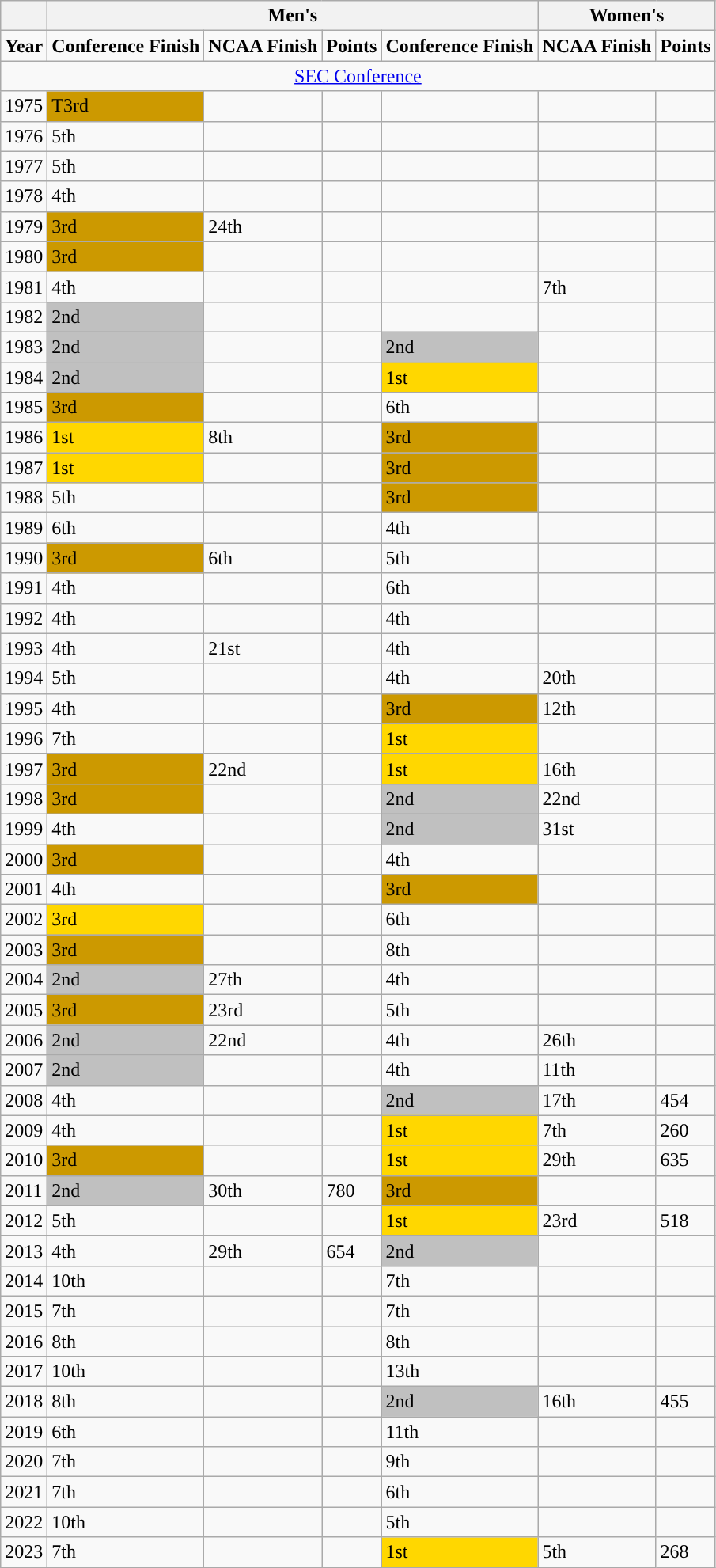<table class="wikitable">
<tr>
<th></th>
<th colspan="4">Men's</th>
<th colspan="4">Women's</th>
</tr>
<tr>
<td><strong>Year</strong></td>
<td><strong>Conference Finish</strong></td>
<td><strong>NCAA Finish</strong></td>
<td><strong>Points</strong></td>
<td><strong>Conference Finish</strong></td>
<td><strong>NCAA Finish</strong></td>
<td><strong>Points</strong></td>
</tr>
<tr>
<td colspan="7" align="center"><a href='#'>SEC Conference</a></td>
</tr>
<tr>
<td>1975</td>
<td bgcolor="cc9900">T3rd</td>
<td></td>
<td></td>
<td></td>
<td></td>
<td></td>
</tr>
<tr>
<td>1976</td>
<td>5th</td>
<td></td>
<td></td>
<td></td>
<td></td>
<td></td>
</tr>
<tr>
<td>1977</td>
<td>5th</td>
<td></td>
<td></td>
<td></td>
<td></td>
<td></td>
</tr>
<tr>
<td>1978</td>
<td>4th</td>
<td></td>
<td></td>
<td></td>
<td></td>
<td></td>
</tr>
<tr>
<td>1979</td>
<td bgcolor="cc9900">3rd</td>
<td>24th</td>
<td></td>
<td></td>
<td></td>
<td></td>
</tr>
<tr>
<td>1980</td>
<td bgcolor="cc9900">3rd</td>
<td></td>
<td></td>
<td></td>
<td></td>
<td></td>
</tr>
<tr>
<td>1981</td>
<td>4th</td>
<td></td>
<td></td>
<td></td>
<td>7th</td>
<td></td>
</tr>
<tr>
<td>1982</td>
<td bgcolor="silver">2nd</td>
<td></td>
<td></td>
<td></td>
<td></td>
<td></td>
</tr>
<tr>
<td>1983</td>
<td bgcolor="silver">2nd</td>
<td></td>
<td></td>
<td bgcolor="silver">2nd</td>
<td></td>
<td></td>
</tr>
<tr>
<td>1984</td>
<td bgcolor="silver">2nd</td>
<td></td>
<td></td>
<td bgcolor="gold">1st</td>
<td></td>
<td></td>
</tr>
<tr>
<td>1985</td>
<td bgcolor="cc9900">3rd</td>
<td></td>
<td></td>
<td>6th</td>
<td></td>
<td></td>
</tr>
<tr>
<td>1986</td>
<td bgcolor="gold">1st</td>
<td>8th</td>
<td></td>
<td bgcolor="cc9900">3rd</td>
<td></td>
<td></td>
</tr>
<tr>
<td>1987</td>
<td bgcolor="gold">1st</td>
<td></td>
<td></td>
<td bgcolor="cc9900">3rd</td>
<td></td>
<td></td>
</tr>
<tr>
<td>1988</td>
<td>5th</td>
<td></td>
<td></td>
<td bgcolor="cc9900">3rd</td>
<td></td>
<td></td>
</tr>
<tr>
<td>1989</td>
<td>6th</td>
<td></td>
<td></td>
<td>4th</td>
<td></td>
<td></td>
</tr>
<tr>
<td>1990</td>
<td bgcolor="cc9900">3rd</td>
<td>6th</td>
<td></td>
<td>5th</td>
<td></td>
<td></td>
</tr>
<tr>
<td>1991</td>
<td>4th</td>
<td></td>
<td></td>
<td>6th</td>
<td></td>
<td></td>
</tr>
<tr>
<td>1992</td>
<td>4th</td>
<td></td>
<td></td>
<td>4th</td>
<td></td>
<td></td>
</tr>
<tr>
<td>1993</td>
<td>4th</td>
<td>21st</td>
<td></td>
<td>4th</td>
<td></td>
<td></td>
</tr>
<tr>
<td>1994</td>
<td>5th</td>
<td></td>
<td></td>
<td>4th</td>
<td>20th</td>
<td></td>
</tr>
<tr>
<td>1995</td>
<td>4th</td>
<td></td>
<td></td>
<td bgcolor="cc9900">3rd</td>
<td>12th</td>
<td></td>
</tr>
<tr>
<td>1996</td>
<td>7th</td>
<td></td>
<td></td>
<td bgcolor="gold">1st</td>
<td></td>
<td></td>
</tr>
<tr>
<td>1997</td>
<td bgcolor="cc9900">3rd</td>
<td>22nd</td>
<td></td>
<td bgcolor="gold">1st</td>
<td>16th</td>
<td></td>
</tr>
<tr>
<td>1998</td>
<td bgcolor="cc9900">3rd</td>
<td></td>
<td></td>
<td bgcolor="silver">2nd</td>
<td>22nd</td>
<td></td>
</tr>
<tr>
<td>1999</td>
<td>4th</td>
<td></td>
<td></td>
<td bgcolor="silver">2nd</td>
<td>31st</td>
<td></td>
</tr>
<tr>
<td>2000</td>
<td bgcolor="cc9900">3rd</td>
<td></td>
<td></td>
<td>4th</td>
<td></td>
<td></td>
</tr>
<tr>
<td>2001</td>
<td>4th</td>
<td></td>
<td></td>
<td bgcolor="cc9900">3rd</td>
<td></td>
<td></td>
</tr>
<tr>
<td>2002</td>
<td bgcolor="gold">3rd</td>
<td></td>
<td></td>
<td>6th</td>
<td></td>
<td></td>
</tr>
<tr>
<td>2003</td>
<td bgcolor="cc9900">3rd</td>
<td></td>
<td></td>
<td>8th</td>
<td></td>
<td></td>
</tr>
<tr>
<td>2004</td>
<td bgcolor="silver">2nd</td>
<td>27th</td>
<td></td>
<td>4th</td>
<td></td>
<td></td>
</tr>
<tr>
<td>2005</td>
<td bgcolor="cc9900">3rd</td>
<td>23rd</td>
<td></td>
<td>5th</td>
<td></td>
<td></td>
</tr>
<tr>
<td>2006</td>
<td bgcolor="silver">2nd</td>
<td>22nd</td>
<td></td>
<td>4th</td>
<td>26th</td>
<td></td>
</tr>
<tr>
<td>2007</td>
<td bgcolor="silver">2nd</td>
<td></td>
<td></td>
<td>4th</td>
<td>11th</td>
<td></td>
</tr>
<tr>
<td>2008</td>
<td>4th</td>
<td></td>
<td></td>
<td bgcolor="silver">2nd</td>
<td>17th</td>
<td>454</td>
</tr>
<tr>
<td>2009</td>
<td>4th</td>
<td></td>
<td></td>
<td bgcolor="gold">1st</td>
<td>7th</td>
<td>260</td>
</tr>
<tr>
<td>2010</td>
<td bgcolor="cc9900">3rd</td>
<td></td>
<td></td>
<td bgcolor="gold">1st</td>
<td>29th</td>
<td>635</td>
</tr>
<tr>
<td>2011</td>
<td bgcolor="silver">2nd</td>
<td>30th</td>
<td>780</td>
<td bgcolor="cc9900">3rd</td>
<td></td>
<td></td>
</tr>
<tr>
<td>2012</td>
<td>5th</td>
<td></td>
<td></td>
<td bgcolor="gold">1st</td>
<td>23rd</td>
<td>518</td>
</tr>
<tr>
<td>2013</td>
<td>4th</td>
<td>29th</td>
<td>654</td>
<td bgcolor="silver">2nd</td>
<td></td>
<td></td>
</tr>
<tr>
<td>2014</td>
<td>10th</td>
<td></td>
<td></td>
<td>7th</td>
<td></td>
<td></td>
</tr>
<tr>
<td>2015</td>
<td>7th</td>
<td></td>
<td></td>
<td>7th</td>
<td></td>
<td></td>
</tr>
<tr>
<td>2016</td>
<td>8th</td>
<td></td>
<td></td>
<td>8th</td>
<td></td>
<td></td>
</tr>
<tr>
<td>2017</td>
<td>10th</td>
<td></td>
<td></td>
<td>13th</td>
<td></td>
<td></td>
</tr>
<tr>
<td>2018</td>
<td>8th</td>
<td></td>
<td></td>
<td bgcolor="silver">2nd</td>
<td>16th</td>
<td>455</td>
</tr>
<tr>
<td>2019</td>
<td>6th</td>
<td></td>
<td></td>
<td>11th</td>
<td></td>
<td></td>
</tr>
<tr>
<td>2020</td>
<td>7th</td>
<td></td>
<td></td>
<td>9th</td>
<td></td>
<td></td>
</tr>
<tr>
<td>2021</td>
<td>7th</td>
<td></td>
<td></td>
<td>6th</td>
<td></td>
<td></td>
</tr>
<tr>
<td>2022</td>
<td>10th</td>
<td></td>
<td></td>
<td>5th</td>
<td></td>
<td></td>
</tr>
<tr>
<td>2023</td>
<td>7th</td>
<td></td>
<td></td>
<td bgcolor="gold">1st</td>
<td>5th</td>
<td>268</td>
</tr>
</table>
